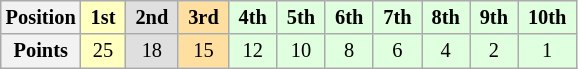<table class="wikitable" style="font-size:85%; text-align:center">
<tr>
<th>Position</th>
<td style="background:#ffffbf;"> <strong>1st</strong> </td>
<td style="background:#dfdfdf;"> <strong>2nd</strong> </td>
<td style="background:#ffdf9f;"> <strong>3rd</strong> </td>
<td style="background:#dfffdf;"> <strong>4th</strong> </td>
<td style="background:#dfffdf;"> <strong>5th</strong> </td>
<td style="background:#dfffdf;"> <strong>6th</strong> </td>
<td style="background:#dfffdf;"> <strong>7th</strong> </td>
<td style="background:#dfffdf;"> <strong>8th</strong> </td>
<td style="background:#dfffdf;"> <strong>9th</strong> </td>
<td style="background:#dfffdf;"> <strong>10th</strong> </td>
</tr>
<tr>
<th>Points</th>
<td style="background:#ffffbf;">25</td>
<td style="background:#dfdfdf;">18</td>
<td style="background:#ffdf9f;">15</td>
<td style="background:#dfffdf;">12</td>
<td style="background:#dfffdf;">10</td>
<td style="background:#dfffdf;">8</td>
<td style="background:#dfffdf;">6</td>
<td style="background:#dfffdf;">4</td>
<td style="background:#dfffdf;">2</td>
<td style="background:#dfffdf;">1</td>
</tr>
</table>
